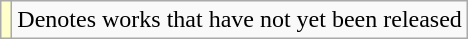<table class="wikitable">
<tr>
<td style="background:#FFFFCC;"></td>
<td>Denotes works that have not yet been released</td>
</tr>
</table>
